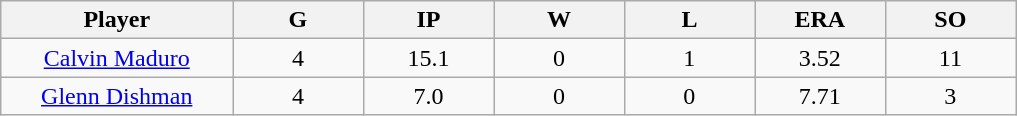<table class="wikitable sortable">
<tr>
<th bgcolor="#DDDDFF" width="16%">Player</th>
<th bgcolor="#DDDDFF" width="9%">G</th>
<th bgcolor="#DDDDFF" width="9%">IP</th>
<th bgcolor="#DDDDFF" width="9%">W</th>
<th bgcolor="#DDDDFF" width="9%">L</th>
<th bgcolor="#DDDDFF" width="9%">ERA</th>
<th bgcolor="#DDDDFF" width="9%">SO</th>
</tr>
<tr align=center>
<td><a href='#'>Calvin Maduro</a></td>
<td>4</td>
<td>15.1</td>
<td>0</td>
<td>1</td>
<td>3.52</td>
<td>11</td>
</tr>
<tr align=center>
<td><a href='#'>Glenn Dishman</a></td>
<td>4</td>
<td>7.0</td>
<td>0</td>
<td>0</td>
<td>7.71</td>
<td>3</td>
</tr>
</table>
